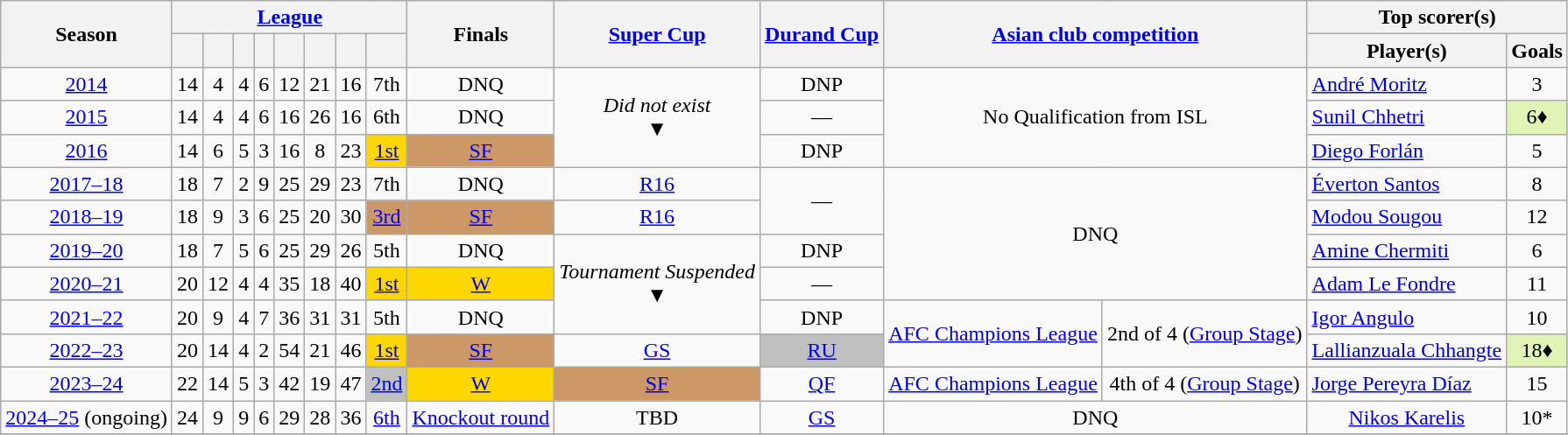<table class="wikitable sortable" style="text-align: center">
<tr>
<th rowspan="2">Season</th>
<th colspan="8"><a href='#'>League</a></th>
<th rowspan="2"><strong>Finals</strong></th>
<th rowspan="2"><strong><a href='#'>Super Cup</a></strong></th>
<th rowspan="2"><strong><a href='#'>Durand Cup</a></strong></th>
<th colspan="2" rowspan="2"><a href='#'>Asian club competition</a></th>
<th colspan="2">Top scorer(s)</th>
</tr>
<tr>
<th></th>
<th></th>
<th></th>
<th></th>
<th></th>
<th></th>
<th></th>
<th></th>
<th>Player(s)</th>
<th>Goals</th>
</tr>
<tr>
<td><a href='#'>2014</a></td>
<td>14</td>
<td>4</td>
<td>4</td>
<td>6</td>
<td>12</td>
<td>21</td>
<td>16</td>
<td>7th</td>
<td>DNQ</td>
<td rowspan=3><em>Did not exist</em><br>▼</td>
<td>DNP</td>
<td rowspan=3 colspan="2">No Qualification from ISL</td>
<td align="left"> <a href='#'>André Moritz</a></td>
<td>3</td>
</tr>
<tr>
<td><a href='#'>2015</a></td>
<td>14</td>
<td>4</td>
<td>4</td>
<td>6</td>
<td>16</td>
<td>26</td>
<td>16</td>
<td>6th</td>
<td>DNQ</td>
<td>—</td>
<td align="left"> <a href='#'>Sunil Chhetri</a></td>
<td bgcolor=#ERF5B5>6♦</td>
</tr>
<tr>
<td><a href='#'>2016</a></td>
<td>14</td>
<td>6</td>
<td>5</td>
<td>3</td>
<td>16</td>
<td>8</td>
<td>23</td>
<td bgcolor="Gold" align="center"><a href='#'>1st</a></td>
<td bgcolor=#c96 align="center"><a href='#'>SF</a></td>
<td>DNP</td>
<td align="left"> <a href='#'>Diego Forlán</a></td>
<td>5</td>
</tr>
<tr>
<td><a href='#'>2017–18</a></td>
<td>18</td>
<td>7</td>
<td>2</td>
<td>9</td>
<td>25</td>
<td>29</td>
<td>23</td>
<td>7th</td>
<td>DNQ</td>
<td><a href='#'>R16</a></td>
<td rowspan=2>—</td>
<td rowspan=4 colspan="2">DNQ</td>
<td align="left"> <a href='#'>Éverton Santos</a></td>
<td>8</td>
</tr>
<tr>
<td><a href='#'>2018–19</a></td>
<td>18</td>
<td>9</td>
<td>3</td>
<td>6</td>
<td>25</td>
<td>20</td>
<td>30</td>
<td bgcolor=#c96 align="center"><a href='#'>3rd</a></td>
<td bgcolor=#c96 align="center"><a href='#'>SF</a></td>
<td><a href='#'>R16</a></td>
<td align="left"> <a href='#'>Modou Sougou</a></td>
<td>12</td>
</tr>
<tr>
<td><a href='#'>2019–20</a></td>
<td>18</td>
<td>7</td>
<td>5</td>
<td>6</td>
<td>25</td>
<td>29</td>
<td>26</td>
<td>5th</td>
<td>DNQ</td>
<td rowspan=3><em>Tournament Suspended</em><br>▼</td>
<td>DNP</td>
<td align="left"> <a href='#'>Amine Chermiti</a></td>
<td>6</td>
</tr>
<tr>
<td><a href='#'>2020–21</a></td>
<td>20</td>
<td>12</td>
<td>4</td>
<td>4</td>
<td>35</td>
<td>18</td>
<td>40</td>
<td bgcolor="Gold" align="center"><a href='#'>1st</a></td>
<td bgcolor="Gold" align="center"><a href='#'>W</a></td>
<td>—</td>
<td align="left"> <a href='#'>Adam Le Fondre</a></td>
<td>11</td>
</tr>
<tr>
<td><a href='#'>2021–22</a></td>
<td>20</td>
<td>9</td>
<td>4</td>
<td>7</td>
<td>36</td>
<td>31</td>
<td>31</td>
<td>5th</td>
<td>DNQ</td>
<td>DNP</td>
<td rowspan="2"><a href='#'>AFC Champions League</a></td>
<td rowspan="2">2nd of 4 (<a href='#'>Group Stage</a>)</td>
<td align="left"> <a href='#'>Igor Angulo</a></td>
<td>10</td>
</tr>
<tr>
<td><a href='#'>2022–23</a></td>
<td>20</td>
<td>14</td>
<td>4</td>
<td>2</td>
<td>54</td>
<td>21</td>
<td>46</td>
<td bgcolor="Gold" align="center"><a href='#'>1st</a></td>
<td bgcolor=#c96 align="center"><a href='#'>SF</a></td>
<td align="center"><a href='#'>GS</a></td>
<td bgcolor="Silver" align="center"><a href='#'>RU</a></td>
<td align="left"> <a href='#'>Lallianzuala Chhangte</a></td>
<td bgcolor=#ERF5B5>18♦</td>
</tr>
<tr>
<td><a href='#'>2023–24</a></td>
<td>22</td>
<td>14</td>
<td>5</td>
<td>3</td>
<td>42</td>
<td>19</td>
<td>47</td>
<td bgcolor="Silver" align="center"><a href='#'>2nd</a></td>
<td bgcolor="Gold" align="center"><a href='#'>W</a></td>
<td bgcolor=#c96><a href='#'>SF</a></td>
<td align="center"><a href='#'>QF</a></td>
<td rowspan="1"><a href='#'>AFC Champions League</a></td>
<td rowspan="1">4th of 4 (<a href='#'>Group Stage</a>)</td>
<td align="left"> <a href='#'>Jorge Pereyra Díaz</a></td>
<td>15</td>
</tr>
<tr>
<td><a href='#'>2024–25</a> (ongoing)</td>
<td>24</td>
<td>9</td>
<td>9</td>
<td>6</td>
<td>29</td>
<td>28</td>
<td>36</td>
<td><a href='#'>6th</a></td>
<td><a href='#'>Knockout round</a></td>
<td align="center">TBD</td>
<td align="center"><a href='#'>GS</a></td>
<td colspan="2">DNQ</td>
<td> <a href='#'>Nikos Karelis</a></td>
<td>10*</td>
</tr>
<tr>
</tr>
</table>
